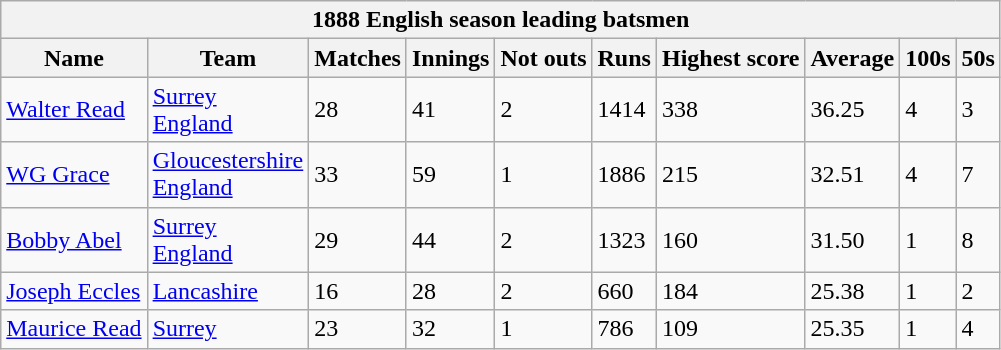<table class="wikitable">
<tr>
<th bgcolor="#efefef" colspan="10">1888 English season leading batsmen</th>
</tr>
<tr bgcolor="#efefef">
<th>Name</th>
<th>Team</th>
<th>Matches</th>
<th>Innings</th>
<th>Not outs</th>
<th>Runs</th>
<th>Highest score</th>
<th>Average</th>
<th>100s</th>
<th>50s</th>
</tr>
<tr>
<td><a href='#'>Walter Read</a></td>
<td><a href='#'>Surrey</a><br><a href='#'>England</a></td>
<td>28</td>
<td>41</td>
<td>2</td>
<td>1414</td>
<td>338</td>
<td>36.25</td>
<td>4</td>
<td>3</td>
</tr>
<tr>
<td><a href='#'>WG Grace</a></td>
<td><a href='#'>Gloucestershire</a><br><a href='#'>England</a></td>
<td>33</td>
<td>59</td>
<td>1</td>
<td>1886</td>
<td>215</td>
<td>32.51</td>
<td>4</td>
<td>7</td>
</tr>
<tr>
<td><a href='#'>Bobby Abel</a></td>
<td><a href='#'>Surrey</a><br><a href='#'>England</a></td>
<td>29</td>
<td>44</td>
<td>2</td>
<td>1323</td>
<td>160</td>
<td>31.50</td>
<td>1</td>
<td>8</td>
</tr>
<tr>
<td><a href='#'>Joseph Eccles</a></td>
<td><a href='#'>Lancashire</a></td>
<td>16</td>
<td>28</td>
<td>2</td>
<td>660</td>
<td>184</td>
<td>25.38</td>
<td>1</td>
<td>2</td>
</tr>
<tr>
<td><a href='#'>Maurice Read</a></td>
<td><a href='#'>Surrey</a></td>
<td>23</td>
<td>32</td>
<td>1</td>
<td>786</td>
<td>109</td>
<td>25.35</td>
<td>1</td>
<td>4</td>
</tr>
</table>
